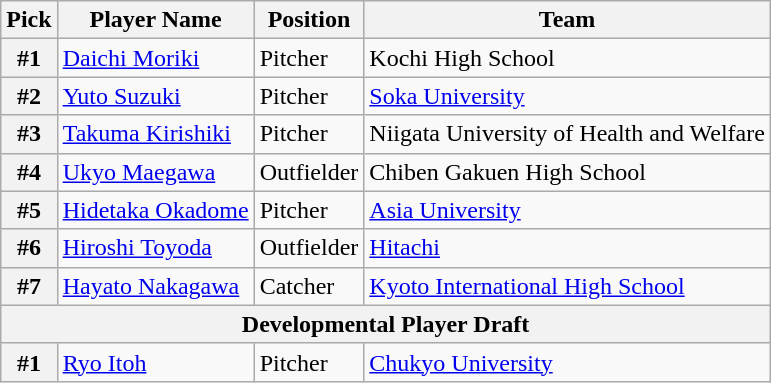<table class="wikitable">
<tr>
<th>Pick</th>
<th>Player Name</th>
<th>Position</th>
<th>Team</th>
</tr>
<tr>
<th>#1</th>
<td><a href='#'>Daichi Moriki</a></td>
<td>Pitcher</td>
<td>Kochi High School</td>
</tr>
<tr>
<th>#2</th>
<td><a href='#'>Yuto Suzuki</a></td>
<td>Pitcher</td>
<td><a href='#'>Soka University</a></td>
</tr>
<tr>
<th>#3</th>
<td><a href='#'>Takuma Kirishiki</a></td>
<td>Pitcher</td>
<td>Niigata University of Health and Welfare</td>
</tr>
<tr>
<th>#4</th>
<td><a href='#'>Ukyo Maegawa</a></td>
<td>Outfielder</td>
<td>Chiben Gakuen High School</td>
</tr>
<tr>
<th>#5</th>
<td><a href='#'>Hidetaka Okadome</a></td>
<td>Pitcher</td>
<td><a href='#'>Asia University</a></td>
</tr>
<tr>
<th>#6</th>
<td><a href='#'>Hiroshi Toyoda</a></td>
<td>Outfielder</td>
<td><a href='#'>Hitachi</a></td>
</tr>
<tr>
<th>#7</th>
<td><a href='#'>Hayato Nakagawa</a></td>
<td>Catcher</td>
<td><a href='#'>Kyoto International High School</a></td>
</tr>
<tr>
<th colspan="5">Developmental Player Draft</th>
</tr>
<tr>
<th>#1</th>
<td><a href='#'>Ryo Itoh</a></td>
<td>Pitcher</td>
<td><a href='#'>Chukyo University</a></td>
</tr>
</table>
